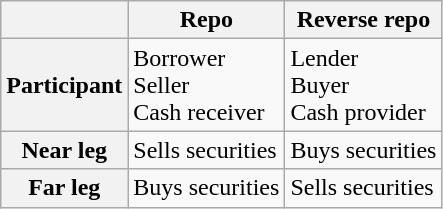<table class="wikitable">
<tr>
<th></th>
<th>Repo</th>
<th>Reverse repo</th>
</tr>
<tr>
<th>Participant</th>
<td>Borrower<br>Seller<br>Cash receiver</td>
<td>Lender<br>Buyer<br>Cash provider</td>
</tr>
<tr>
<th>Near leg</th>
<td>Sells securities</td>
<td>Buys securities</td>
</tr>
<tr>
<th>Far leg</th>
<td>Buys securities</td>
<td>Sells securities</td>
</tr>
</table>
